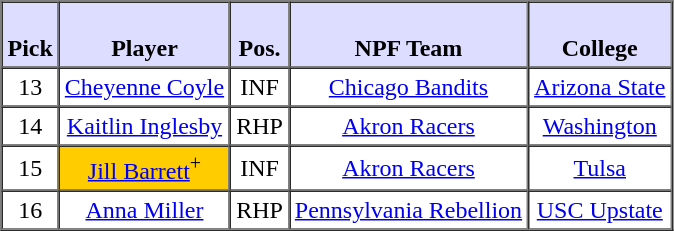<table border="1" cellpadding="3" cellspacing="0" style="text-align:center;">
<tr>
<th style="background:#ddf;"><br>Pick</th>
<th style="background:#ddf;"><br>Player</th>
<th style="background:#ddf;"><br>Pos.</th>
<th style="background:#ddf;"><br>NPF Team</th>
<th style="background:#ddf;"><br>College</th>
</tr>
<tr>
<td>13</td>
<td><a href='#'>Cheyenne Coyle</a></td>
<td>INF</td>
<td><a href='#'>Chicago Bandits</a></td>
<td><a href='#'>Arizona State</a></td>
</tr>
<tr>
<td>14</td>
<td><a href='#'>Kaitlin Inglesby</a></td>
<td>RHP</td>
<td><a href='#'>Akron Racers</a></td>
<td><a href='#'>Washington</a></td>
</tr>
<tr>
<td>15</td>
<td style="background:#FFCC00;"><a href='#'>Jill Barrett</a><sup>+</sup></td>
<td>INF</td>
<td><a href='#'>Akron Racers</a></td>
<td><a href='#'>Tulsa</a></td>
</tr>
<tr>
<td>16</td>
<td><a href='#'>Anna Miller</a></td>
<td>RHP</td>
<td><a href='#'>Pennsylvania Rebellion</a></td>
<td><a href='#'>USC Upstate</a></td>
</tr>
</table>
